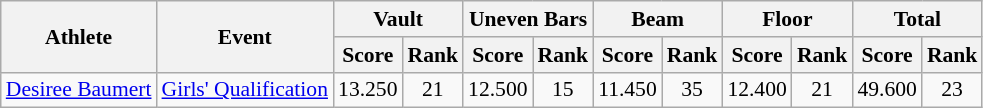<table class="wikitable" border="1" style="font-size:90%">
<tr>
<th rowspan=2>Athlete</th>
<th rowspan=2>Event</th>
<th colspan=2>Vault</th>
<th colspan=2>Uneven Bars</th>
<th colspan=2>Beam</th>
<th colspan=2>Floor</th>
<th colspan=2>Total</th>
</tr>
<tr>
<th>Score</th>
<th>Rank</th>
<th>Score</th>
<th>Rank</th>
<th>Score</th>
<th>Rank</th>
<th>Score</th>
<th>Rank</th>
<th>Score</th>
<th>Rank</th>
</tr>
<tr>
<td><a href='#'>Desiree Baumert</a></td>
<td><a href='#'>Girls' Qualification</a></td>
<td align=center>13.250</td>
<td align=center>21</td>
<td align=center>12.500</td>
<td align=center>15</td>
<td align=center>11.450</td>
<td align=center>35</td>
<td align=center>12.400</td>
<td align=center>21</td>
<td align=center>49.600</td>
<td align=center>23</td>
</tr>
</table>
